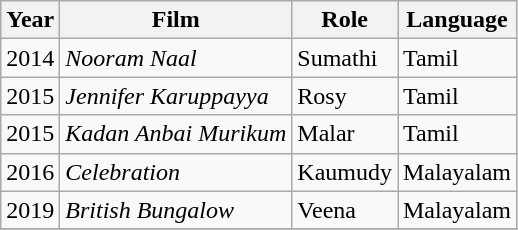<table class="wikitable sortable">
<tr>
<th>Year</th>
<th>Film</th>
<th>Role</th>
<th>Language</th>
</tr>
<tr>
<td>2014</td>
<td><em>Nooram Naal</em></td>
<td>Sumathi</td>
<td>Tamil</td>
</tr>
<tr>
<td>2015</td>
<td><em>Jennifer Karuppayya</em></td>
<td>Rosy</td>
<td>Tamil</td>
</tr>
<tr>
<td>2015</td>
<td><em>Kadan Anbai Murikum</em></td>
<td>Malar</td>
<td>Tamil</td>
</tr>
<tr>
<td>2016</td>
<td><em>Celebration</em></td>
<td>Kaumudy</td>
<td>Malayalam</td>
</tr>
<tr>
<td>2019</td>
<td><em>British Bungalow</em></td>
<td>Veena</td>
<td>Malayalam</td>
</tr>
<tr>
</tr>
</table>
